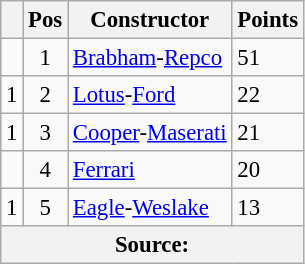<table class="wikitable" style="font-size: 95%;">
<tr>
<th></th>
<th>Pos</th>
<th>Constructor</th>
<th>Points</th>
</tr>
<tr>
<td align="left"></td>
<td align="center">1</td>
<td> <a href='#'>Brabham</a>-<a href='#'>Repco</a></td>
<td align="left">51</td>
</tr>
<tr>
<td align="left"> 1</td>
<td align="center">2</td>
<td> <a href='#'>Lotus</a>-<a href='#'>Ford</a></td>
<td align="left">22</td>
</tr>
<tr>
<td align="left"> 1</td>
<td align="center">3</td>
<td> <a href='#'>Cooper</a>-<a href='#'>Maserati</a></td>
<td align="left">21</td>
</tr>
<tr>
<td align="left"></td>
<td align="center">4</td>
<td> <a href='#'>Ferrari</a></td>
<td align="left">20</td>
</tr>
<tr>
<td align="left"> 1</td>
<td align="center">5</td>
<td> <a href='#'>Eagle</a>-<a href='#'>Weslake</a></td>
<td align="left">13</td>
</tr>
<tr>
<th colspan=4>Source: </th>
</tr>
</table>
